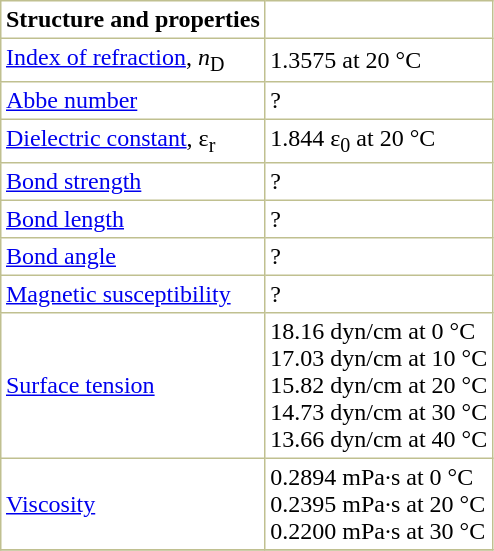<table border="1" cellspacing="0" cellpadding="3" style="margin: 0 0 0 0.5em; background: #FFFFFF; border-collapse: collapse; border-color: #C0C090;">
<tr>
<th>Structure and properties</th>
</tr>
<tr>
<td><a href='#'>Index of refraction</a>, <em>n</em><sub>D</sub></td>
<td>1.3575 at 20 °C </td>
</tr>
<tr>
<td><a href='#'>Abbe number</a></td>
<td>? </td>
</tr>
<tr>
<td><a href='#'>Dielectric constant</a>, ε<sub>r</sub></td>
<td>1.844 ε<sub>0</sub> at 20 °C </td>
</tr>
<tr>
<td><a href='#'>Bond strength</a></td>
<td>? </td>
</tr>
<tr>
<td><a href='#'>Bond length</a></td>
<td>? </td>
</tr>
<tr>
<td><a href='#'>Bond angle</a></td>
<td>? </td>
</tr>
<tr>
<td><a href='#'>Magnetic susceptibility</a></td>
<td>? </td>
</tr>
<tr>
<td><a href='#'>Surface tension</a></td>
<td>18.16 dyn/cm at 0 °C<br>17.03 dyn/cm at 10 °C<br>15.82 dyn/cm at 20 °C<br>14.73 dyn/cm at 30 °C<br>13.66 dyn/cm at 40 °C</td>
</tr>
<tr>
<td><a href='#'>Viscosity</a></td>
<td>0.2894 mPa·s at 0 °C<br>0.2395 mPa·s at 20 °C<br>0.2200 mPa·s at 30 °C</td>
</tr>
<tr>
</tr>
</table>
